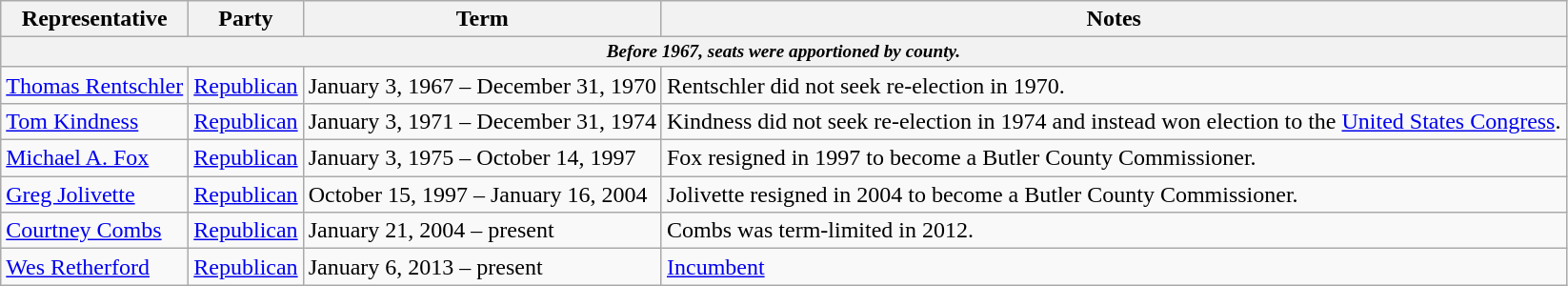<table class=wikitable>
<tr valign=bottom>
<th>Representative</th>
<th>Party</th>
<th>Term</th>
<th>Notes</th>
</tr>
<tr>
<th colspan=5 style="font-size: 80%;"><em>Before 1967, seats were apportioned by county.</em></th>
</tr>
<tr>
<td><a href='#'>Thomas Rentschler</a></td>
<td><a href='#'>Republican</a></td>
<td>January 3, 1967 – December 31, 1970</td>
<td>Rentschler did not seek re-election in 1970.</td>
</tr>
<tr>
<td><a href='#'>Tom Kindness</a></td>
<td><a href='#'>Republican</a></td>
<td>January 3, 1971 – December 31, 1974</td>
<td>Kindness did not seek re-election in 1974 and instead won election to the <a href='#'>United States Congress</a>.</td>
</tr>
<tr>
<td><a href='#'>Michael A. Fox</a></td>
<td><a href='#'>Republican</a></td>
<td>January 3, 1975 – October 14, 1997</td>
<td>Fox resigned in 1997 to become a Butler County Commissioner.</td>
</tr>
<tr>
<td><a href='#'>Greg Jolivette</a></td>
<td><a href='#'>Republican</a></td>
<td>October 15, 1997 – January 16, 2004</td>
<td>Jolivette resigned in 2004 to become a Butler County Commissioner.</td>
</tr>
<tr>
<td><a href='#'>Courtney Combs</a></td>
<td><a href='#'>Republican</a></td>
<td>January 21, 2004 – present</td>
<td>Combs was term-limited in 2012.</td>
</tr>
<tr>
<td><a href='#'>Wes Retherford</a></td>
<td><a href='#'>Republican</a></td>
<td>January 6, 2013 – present</td>
<td><a href='#'>Incumbent</a></td>
</tr>
</table>
